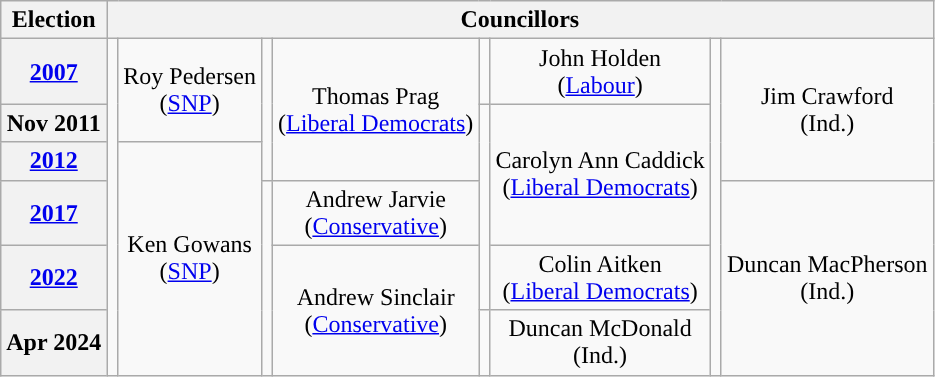<table class="wikitable" style="text-align:center">
<tr>
<th>Election</th>
<th colspan=8>Councillors</th>
</tr>
<tr>
<th><a href='#'>2007</a></th>
<td rowspan=6; style="background-color: "></td>
<td rowspan=2>Roy Pedersen<br>(<a href='#'>SNP</a>)</td>
<td rowspan=3; style="background-color: "></td>
<td rowspan=3>Thomas Prag<br>(<a href='#'>Liberal Democrats</a>)</td>
<td rowspan=1; style="background-color: "></td>
<td rowspan=1>John Holden<br>(<a href='#'>Labour</a>)</td>
<td rowspan=6; style="background-color: "></td>
<td rowspan=3>Jim Crawford<br>(Ind.)</td>
</tr>
<tr>
<th>Nov 2011</th>
<td rowspan=4; style="background-color: "></td>
<td rowspan=3>Carolyn Ann Caddick<br>(<a href='#'>Liberal Democrats</a>)</td>
</tr>
<tr>
<th><a href='#'>2012</a></th>
<td rowspan=4>Ken Gowans<br>(<a href='#'>SNP</a>)</td>
</tr>
<tr>
<th><a href='#'>2017</a></th>
<td rowspan=3; style="background-color: "></td>
<td rowspan=1>Andrew Jarvie<br>(<a href='#'>Conservative</a>)</td>
<td rowspan=3>Duncan MacPherson<br>(Ind.)</td>
</tr>
<tr>
<th><a href='#'>2022</a></th>
<td rowspan=2>Andrew Sinclair<br>(<a href='#'>Conservative</a>)</td>
<td rowspan=1>Colin Aitken<br>(<a href='#'>Liberal Democrats</a>)</td>
</tr>
<tr>
<th>Apr 2024</th>
<td rowspan=1; style="background-color: "></td>
<td rowspan=1>Duncan McDonald<br>(Ind.)</td>
</tr>
</table>
